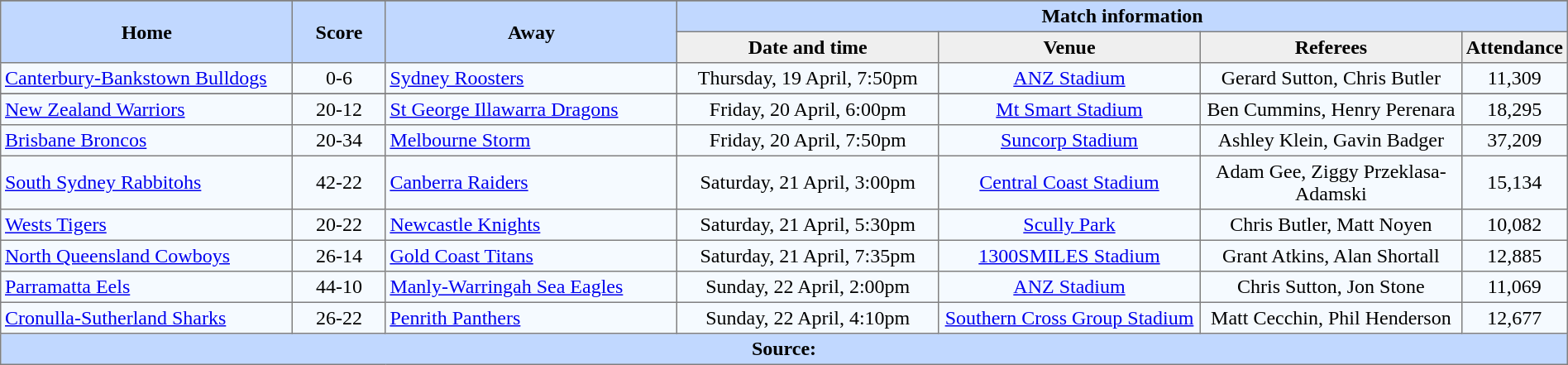<table border="1" cellpadding="3" cellspacing="0" style="border-collapse:collapse; text-align:center; width:100%;">
<tr style="background:#c1d8ff;">
</tr>
<tr style="background:#c1d8ff;">
<th rowspan="2" style="width:19%;">Home</th>
<th rowspan="2" style="width:6%;">Score</th>
<th rowspan="2" style="width:19%;">Away</th>
<th colspan="6">Match information</th>
</tr>
<tr style="background:#efefef;">
<th width="17%">Date and time</th>
<th width="17%">Venue</th>
<th width="17%">Referees</th>
<th width="5%">Attendance</th>
</tr>
<tr style="text-align:center; background:#f5faff;">
<td align="left"> <a href='#'>Canterbury-Bankstown Bulldogs</a></td>
<td>0-6</td>
<td align="left"> <a href='#'>Sydney Roosters</a></td>
<td>Thursday, 19 April, 7:50pm</td>
<td><a href='#'>ANZ Stadium</a></td>
<td>Gerard Sutton, Chris Butler</td>
<td>11,309</td>
</tr>
<tr style="background:#c1d8ff;">
</tr>
<tr style="text-align:center; background:#f5faff;">
<td align="left"> <a href='#'>New Zealand Warriors</a></td>
<td>20-12</td>
<td align="left"> <a href='#'>St George Illawarra Dragons</a></td>
<td>Friday, 20 April, 6:00pm</td>
<td><a href='#'>Mt Smart Stadium</a></td>
<td>Ben Cummins, Henry Perenara</td>
<td>18,295</td>
</tr>
<tr style="text-align:center; background:#f5faff;">
<td align="left"> <a href='#'>Brisbane Broncos</a></td>
<td>20-34</td>
<td align="left"> <a href='#'>Melbourne Storm</a></td>
<td>Friday, 20 April, 7:50pm</td>
<td><a href='#'>Suncorp Stadium</a></td>
<td>Ashley Klein, Gavin Badger</td>
<td>37,209</td>
</tr>
<tr style="text-align:center; background:#f5faff;">
<td align="left"> <a href='#'>South Sydney Rabbitohs</a></td>
<td>42-22</td>
<td align="left"> <a href='#'>Canberra Raiders</a></td>
<td>Saturday, 21 April, 3:00pm</td>
<td><a href='#'>Central Coast Stadium</a></td>
<td>Adam Gee, Ziggy Przeklasa-Adamski</td>
<td>15,134</td>
</tr>
<tr style="text-align:center; background:#f5faff;">
<td align="left"> <a href='#'>Wests Tigers</a></td>
<td>20-22</td>
<td align="left"> <a href='#'>Newcastle Knights</a></td>
<td>Saturday, 21 April, 5:30pm</td>
<td><a href='#'>Scully Park</a></td>
<td>Chris Butler, Matt Noyen</td>
<td>10,082</td>
</tr>
<tr style="text-align:center; background:#f5faff;">
<td align="left"> <a href='#'>North Queensland Cowboys</a></td>
<td>26-14</td>
<td align="left"> <a href='#'>Gold Coast Titans</a></td>
<td>Saturday, 21 April, 7:35pm</td>
<td><a href='#'>1300SMILES Stadium</a></td>
<td>Grant Atkins, Alan Shortall</td>
<td>12,885</td>
</tr>
<tr style="text-align:center; background:#f5faff;">
<td align="left"> <a href='#'>Parramatta Eels</a></td>
<td>44-10</td>
<td align="left"> <a href='#'>Manly-Warringah Sea Eagles</a></td>
<td>Sunday, 22 April, 2:00pm</td>
<td><a href='#'>ANZ Stadium</a></td>
<td>Chris Sutton, Jon Stone</td>
<td>11,069</td>
</tr>
<tr style="text-align:center; background:#f5faff;">
<td align="left"> <a href='#'>Cronulla-Sutherland Sharks</a></td>
<td>26-22</td>
<td align="left"> <a href='#'>Penrith Panthers</a></td>
<td>Sunday, 22 April, 4:10pm</td>
<td><a href='#'>Southern Cross Group Stadium</a></td>
<td>Matt Cecchin, Phil Henderson</td>
<td>12,677</td>
</tr>
<tr style="background:#c1d8ff;">
<th colspan=7>Source:</th>
</tr>
</table>
